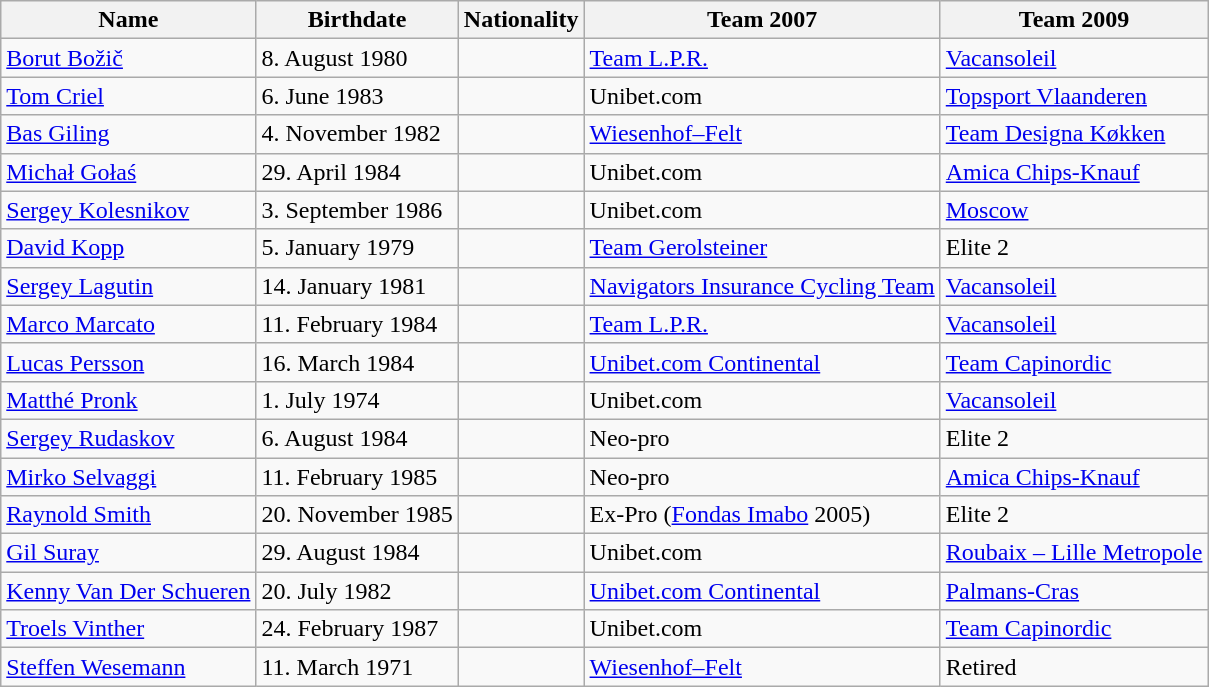<table class="wikitable">
<tr>
<th>Name</th>
<th>Birthdate</th>
<th>Nationality</th>
<th>Team 2007</th>
<th>Team 2009</th>
</tr>
<tr>
<td><a href='#'>Borut Božič</a></td>
<td>8. August 1980</td>
<td></td>
<td><a href='#'>Team L.P.R.</a></td>
<td><a href='#'>Vacansoleil</a></td>
</tr>
<tr>
<td><a href='#'>Tom Criel</a></td>
<td>6. June 1983</td>
<td></td>
<td>Unibet.com</td>
<td><a href='#'>Topsport Vlaanderen</a></td>
</tr>
<tr>
<td><a href='#'>Bas Giling</a></td>
<td>4. November 1982</td>
<td></td>
<td><a href='#'>Wiesenhof–Felt</a></td>
<td><a href='#'>Team Designa Køkken</a></td>
</tr>
<tr>
<td><a href='#'>Michał Gołaś</a></td>
<td>29. April 1984</td>
<td></td>
<td>Unibet.com</td>
<td><a href='#'>Amica Chips-Knauf</a></td>
</tr>
<tr>
<td><a href='#'>Sergey Kolesnikov</a></td>
<td>3. September 1986</td>
<td></td>
<td>Unibet.com</td>
<td><a href='#'>Moscow</a></td>
</tr>
<tr>
<td><a href='#'>David Kopp</a></td>
<td>5. January 1979</td>
<td></td>
<td><a href='#'>Team Gerolsteiner</a></td>
<td>Elite 2</td>
</tr>
<tr>
<td><a href='#'>Sergey Lagutin</a></td>
<td>14. January 1981</td>
<td></td>
<td><a href='#'>Navigators Insurance Cycling Team</a></td>
<td><a href='#'>Vacansoleil</a></td>
</tr>
<tr>
<td><a href='#'>Marco Marcato</a></td>
<td>11. February 1984</td>
<td></td>
<td><a href='#'>Team L.P.R.</a></td>
<td><a href='#'>Vacansoleil</a></td>
</tr>
<tr>
<td><a href='#'>Lucas Persson</a></td>
<td>16. March 1984</td>
<td></td>
<td><a href='#'>Unibet.com Continental</a></td>
<td><a href='#'>Team Capinordic</a></td>
</tr>
<tr>
<td><a href='#'>Matthé Pronk</a></td>
<td>1. July 1974</td>
<td></td>
<td>Unibet.com</td>
<td><a href='#'>Vacansoleil</a></td>
</tr>
<tr>
<td><a href='#'>Sergey Rudaskov</a></td>
<td>6. August 1984</td>
<td></td>
<td>Neo-pro</td>
<td>Elite 2</td>
</tr>
<tr>
<td><a href='#'>Mirko Selvaggi</a></td>
<td>11. February 1985</td>
<td></td>
<td>Neo-pro</td>
<td><a href='#'>Amica Chips-Knauf</a></td>
</tr>
<tr>
<td><a href='#'>Raynold Smith</a></td>
<td>20. November 1985</td>
<td></td>
<td>Ex-Pro (<a href='#'>Fondas Imabo</a> 2005)</td>
<td>Elite 2</td>
</tr>
<tr>
<td><a href='#'>Gil Suray</a></td>
<td>29. August 1984</td>
<td></td>
<td>Unibet.com</td>
<td><a href='#'>Roubaix – Lille Metropole</a></td>
</tr>
<tr>
<td><a href='#'>Kenny Van Der Schueren</a></td>
<td>20. July 1982</td>
<td></td>
<td><a href='#'>Unibet.com Continental</a></td>
<td><a href='#'>Palmans-Cras</a></td>
</tr>
<tr>
<td><a href='#'>Troels Vinther</a></td>
<td>24. February 1987</td>
<td></td>
<td>Unibet.com</td>
<td><a href='#'>Team Capinordic</a></td>
</tr>
<tr>
<td><a href='#'>Steffen Wesemann</a></td>
<td>11. March 1971</td>
<td></td>
<td><a href='#'>Wiesenhof–Felt</a></td>
<td>Retired</td>
</tr>
</table>
